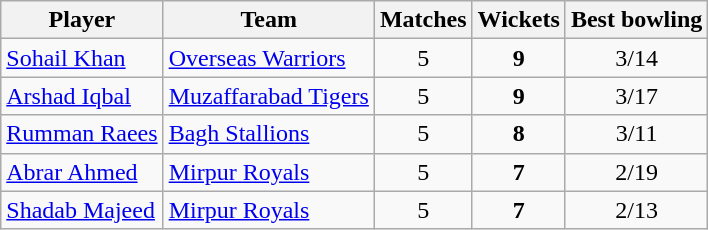<table class="wikitable" style="text-align: center;">
<tr>
<th>Player</th>
<th>Team</th>
<th>Matches</th>
<th>Wickets</th>
<th>Best bowling</th>
</tr>
<tr>
<td style="text-align:left"><a href='#'>Sohail Khan</a></td>
<td style="text-align:left"><a href='#'>Overseas Warriors</a></td>
<td>5</td>
<td><strong>9</strong></td>
<td>3/14</td>
</tr>
<tr>
<td style="text-align:left"><a href='#'>Arshad Iqbal</a></td>
<td style="text-align:left"><a href='#'>Muzaffarabad Tigers</a></td>
<td>5</td>
<td><strong>9</strong></td>
<td>3/17</td>
</tr>
<tr>
<td style="text-align:left"><a href='#'>Rumman Raees</a></td>
<td style="text-align:left"><a href='#'>Bagh Stallions</a></td>
<td>5</td>
<td><strong>8</strong></td>
<td>3/11</td>
</tr>
<tr>
<td style="text-align:left"><a href='#'>Abrar Ahmed</a></td>
<td style="text-align:left"><a href='#'>Mirpur Royals</a></td>
<td>5</td>
<td><strong>7</strong></td>
<td>2/19</td>
</tr>
<tr>
<td style="text-align:left"><a href='#'>Shadab Majeed</a></td>
<td style="text-align:left"><a href='#'>Mirpur Royals</a></td>
<td>5</td>
<td><strong>7</strong></td>
<td>2/13</td>
</tr>
</table>
